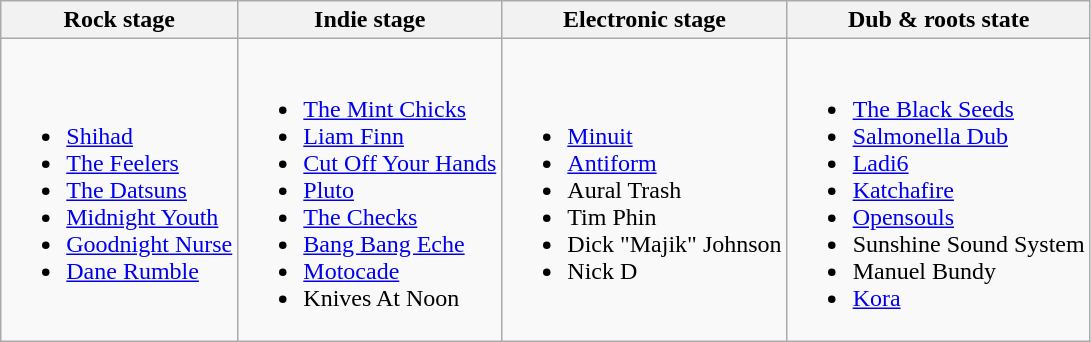<table class="wikitable vertical-align-top">
<tr>
<th>Rock stage</th>
<th>Indie stage</th>
<th>Electronic stage</th>
<th>Dub & roots state</th>
</tr>
<tr>
<td><br><ul><li><a href='#'>Shihad</a></li><li><a href='#'>The Feelers</a></li><li><a href='#'>The Datsuns</a></li><li><a href='#'>Midnight Youth</a></li><li><a href='#'>Goodnight Nurse</a></li><li><a href='#'>Dane Rumble</a></li></ul></td>
<td><br><ul><li><a href='#'>The Mint Chicks</a></li><li><a href='#'>Liam Finn</a></li><li><a href='#'>Cut Off Your Hands</a></li><li><a href='#'>Pluto</a></li><li><a href='#'>The Checks</a></li><li><a href='#'>Bang Bang Eche</a></li><li><a href='#'>Motocade</a></li><li>Knives At Noon</li></ul></td>
<td><br><ul><li><a href='#'>Minuit</a></li><li><a href='#'>Antiform</a></li><li>Aural Trash</li><li>Tim Phin</li><li>Dick "Majik" Johnson</li><li>Nick D</li></ul></td>
<td><br><ul><li><a href='#'>The Black Seeds</a></li><li><a href='#'>Salmonella Dub</a></li><li><a href='#'>Ladi6</a></li><li><a href='#'>Katchafire</a></li><li><a href='#'>Opensouls</a></li><li>Sunshine Sound System</li><li>Manuel Bundy</li><li><a href='#'>Kora</a></li></ul></td>
</tr>
</table>
